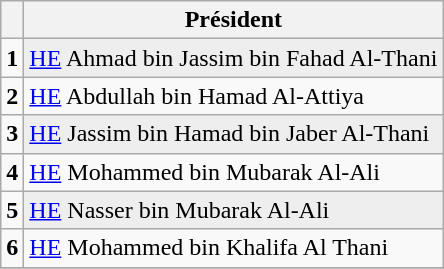<table class="wikitable" style="float:left; margin-right:1em;">
<tr>
<th style="background:EEEEEE"></th>
<th style="background:EEEEEE">Président</th>
</tr>
<tr>
<td><strong>1</strong></td>
<td style="background:#eee"> <a href='#'>HE</a> Ahmad bin Jassim bin Fahad Al-Thani</td>
</tr>
<tr>
<td><strong>2</strong></td>
<td> <a href='#'>HE</a> Abdullah bin Hamad Al-Attiya</td>
</tr>
<tr>
<td><strong>3</strong></td>
<td style="background:#eee"> <a href='#'>HE</a> Jassim bin Hamad bin Jaber Al-Thani</td>
</tr>
<tr>
<td><strong>4</strong></td>
<td> <a href='#'>HE</a> Mohammed bin Mubarak Al-Ali</td>
</tr>
<tr>
<td><strong>5</strong></td>
<td style="background:#eee"> <a href='#'>HE</a> Nasser bin Mubarak Al-Ali</td>
</tr>
<tr>
<td><strong>6</strong></td>
<td> <a href='#'>HE</a> Mohammed bin Khalifa Al Thani</td>
</tr>
<tr>
</tr>
</table>
